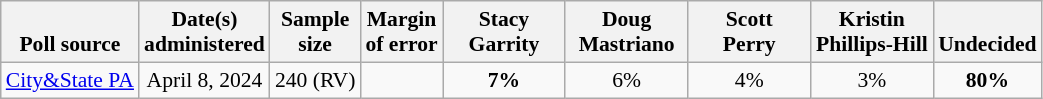<table class="wikitable" style="font-size:90%;text-align:center;">
<tr style="vertical-align:bottom">
<th>Poll source</th>
<th>Date(s)<br>administered</th>
<th>Sample<br>size</th>
<th>Margin<br>of error</th>
<th style="width:75px;">Stacy<br>Garrity</th>
<th style="width:75px;">Doug<br>Mastriano</th>
<th style="width:75px;">Scott<br>Perry</th>
<th style="width:75px;">Kristin<br>Phillips-Hill</th>
<th>Undecided</th>
</tr>
<tr>
<td style="text-align:left;"><a href='#'>City&State PA</a></td>
<td>April 8, 2024</td>
<td>240 (RV)</td>
<td></td>
<td><strong>7%</strong></td>
<td>6%</td>
<td>4%</td>
<td>3%</td>
<td><strong>80%</strong></td>
</tr>
</table>
